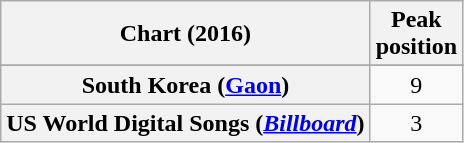<table class="wikitable plainrowheaders" style="text-align:center">
<tr>
<th scope="col">Chart (2016)</th>
<th scope="col">Peak<br>position</th>
</tr>
<tr>
</tr>
<tr>
<th scope="row">South Korea (<a href='#'>Gaon</a>)</th>
<td>9</td>
</tr>
<tr>
<th scope="row">US World Digital Songs (<a href='#'><em>Billboard</em></a>)</th>
<td>3</td>
</tr>
</table>
